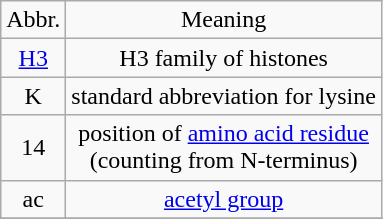<table class="wikitable" style="text-align:center">
<tr>
<td>Abbr.</td>
<td>Meaning</td>
</tr>
<tr>
<td><a href='#'>H3</a></td>
<td>H3 family of histones</td>
</tr>
<tr>
<td>K</td>
<td>standard abbreviation for lysine</td>
</tr>
<tr>
<td>14</td>
<td>position of <a href='#'>amino acid residue</a> <br>(counting from N-terminus)</td>
</tr>
<tr>
<td>ac</td>
<td><a href='#'>acetyl group</a></td>
</tr>
<tr>
</tr>
</table>
